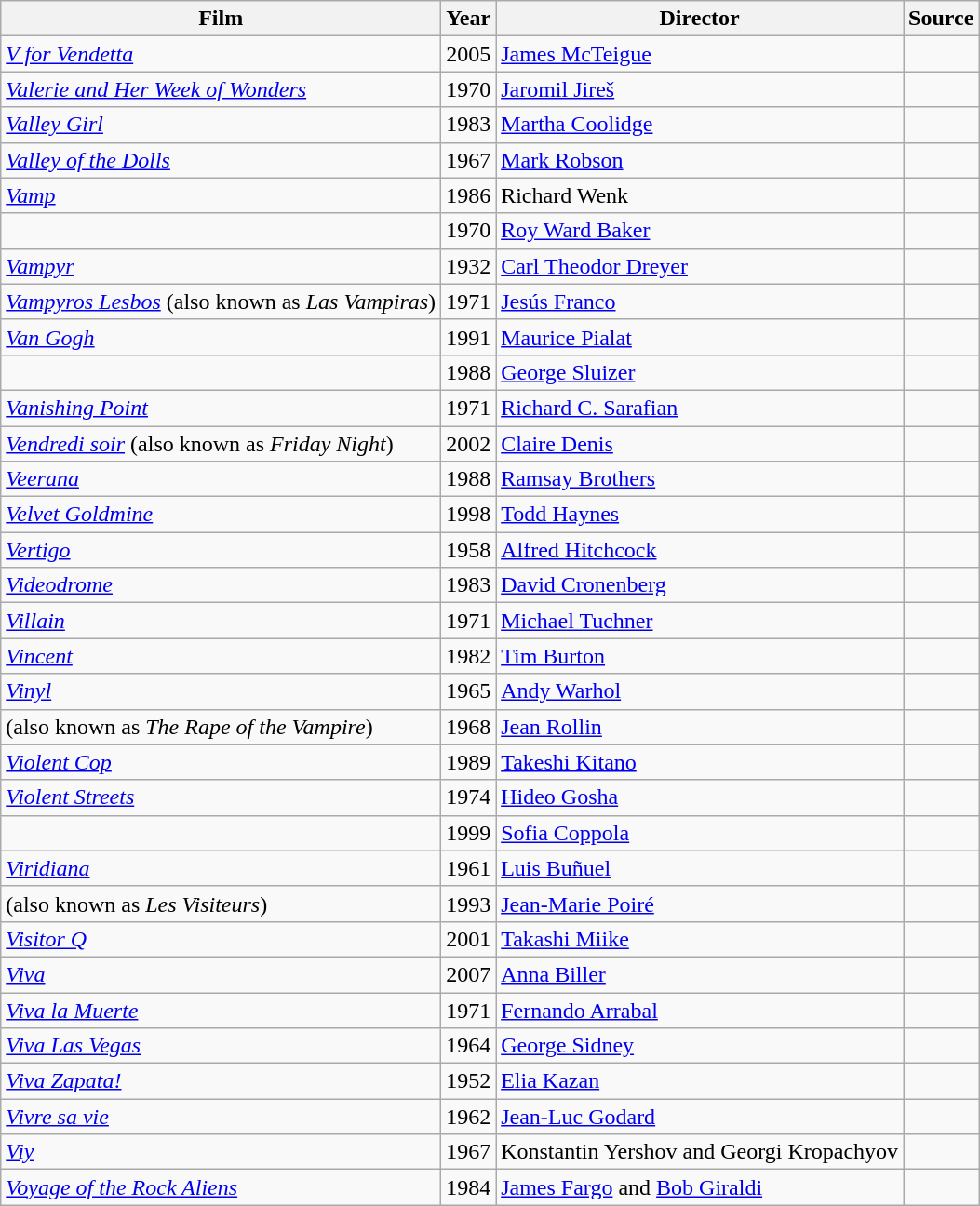<table class="wikitable sortable">
<tr>
<th>Film</th>
<th>Year</th>
<th>Director</th>
<th class="unsortable">Source</th>
</tr>
<tr>
<td><em><a href='#'>V for Vendetta</a></em></td>
<td>2005</td>
<td><a href='#'>James McTeigue</a></td>
<td></td>
</tr>
<tr>
<td><em><a href='#'>Valerie and Her Week of Wonders</a></em></td>
<td>1970</td>
<td><a href='#'>Jaromil Jireš</a></td>
<td></td>
</tr>
<tr>
<td><em><a href='#'>Valley Girl</a></em></td>
<td>1983</td>
<td><a href='#'>Martha Coolidge</a></td>
<td></td>
</tr>
<tr>
<td><em><a href='#'>Valley of the Dolls</a></em></td>
<td>1967</td>
<td><a href='#'>Mark Robson</a></td>
<td></td>
</tr>
<tr>
<td><em><a href='#'>Vamp</a></em></td>
<td>1986</td>
<td>Richard Wenk</td>
<td></td>
</tr>
<tr>
<td><em></em></td>
<td>1970</td>
<td><a href='#'>Roy Ward Baker</a></td>
<td></td>
</tr>
<tr>
<td><em><a href='#'>Vampyr</a></em></td>
<td>1932</td>
<td><a href='#'>Carl Theodor Dreyer</a></td>
<td></td>
</tr>
<tr>
<td><em><a href='#'>Vampyros Lesbos</a></em> (also known as <em>Las Vampiras</em>)</td>
<td>1971</td>
<td><a href='#'>Jesús Franco</a></td>
<td></td>
</tr>
<tr>
<td><em><a href='#'>Van Gogh</a></em></td>
<td>1991</td>
<td><a href='#'>Maurice Pialat</a></td>
<td></td>
</tr>
<tr>
<td><em></em></td>
<td>1988</td>
<td><a href='#'>George Sluizer</a></td>
<td></td>
</tr>
<tr>
<td><em><a href='#'>Vanishing Point</a></em></td>
<td>1971</td>
<td><a href='#'>Richard C. Sarafian</a></td>
<td></td>
</tr>
<tr>
<td><em><a href='#'>Vendredi soir</a></em> (also known as <em>Friday Night</em>)</td>
<td>2002</td>
<td><a href='#'>Claire Denis</a></td>
<td></td>
</tr>
<tr>
<td><em><a href='#'>Veerana</a></em></td>
<td>1988</td>
<td><a href='#'>Ramsay Brothers</a></td>
<td></td>
</tr>
<tr>
<td><em><a href='#'>Velvet Goldmine</a></em></td>
<td>1998</td>
<td><a href='#'>Todd Haynes</a></td>
<td></td>
</tr>
<tr>
<td><em><a href='#'>Vertigo</a></em></td>
<td>1958</td>
<td><a href='#'>Alfred Hitchcock</a></td>
<td></td>
</tr>
<tr>
<td><em><a href='#'>Videodrome</a></em></td>
<td>1983</td>
<td><a href='#'>David Cronenberg</a></td>
<td></td>
</tr>
<tr>
<td><em><a href='#'>Villain</a></em></td>
<td>1971</td>
<td><a href='#'>Michael Tuchner</a></td>
<td></td>
</tr>
<tr>
<td><em><a href='#'>Vincent</a></em></td>
<td>1982</td>
<td><a href='#'>Tim Burton</a></td>
<td></td>
</tr>
<tr>
<td><em><a href='#'>Vinyl</a></em></td>
<td>1965</td>
<td><a href='#'>Andy Warhol</a></td>
<td></td>
</tr>
<tr>
<td><em></em> (also known as <em>The Rape of the Vampire</em>)</td>
<td>1968</td>
<td><a href='#'>Jean Rollin</a></td>
<td></td>
</tr>
<tr>
<td><em><a href='#'>Violent Cop</a></em></td>
<td>1989</td>
<td><a href='#'>Takeshi Kitano</a></td>
<td></td>
</tr>
<tr>
<td><em><a href='#'>Violent Streets</a></em></td>
<td>1974</td>
<td><a href='#'>Hideo Gosha</a></td>
<td></td>
</tr>
<tr>
<td><em></em></td>
<td>1999</td>
<td><a href='#'>Sofia Coppola</a></td>
<td></td>
</tr>
<tr>
<td><em><a href='#'>Viridiana</a></em></td>
<td>1961</td>
<td><a href='#'>Luis Buñuel</a></td>
<td></td>
</tr>
<tr>
<td><em></em> (also known as <em>Les Visiteurs</em>)</td>
<td>1993</td>
<td><a href='#'>Jean-Marie Poiré</a></td>
<td></td>
</tr>
<tr>
<td><em><a href='#'>Visitor Q</a></em></td>
<td>2001</td>
<td><a href='#'>Takashi Miike</a></td>
<td></td>
</tr>
<tr>
<td><em><a href='#'>Viva</a></em></td>
<td>2007</td>
<td><a href='#'>Anna Biller</a></td>
<td></td>
</tr>
<tr>
<td><em><a href='#'>Viva la Muerte</a></em></td>
<td>1971</td>
<td><a href='#'>Fernando Arrabal</a></td>
<td></td>
</tr>
<tr>
<td><em><a href='#'>Viva Las Vegas</a></em></td>
<td>1964</td>
<td><a href='#'>George Sidney</a></td>
<td></td>
</tr>
<tr>
<td><em><a href='#'>Viva Zapata!</a></em></td>
<td>1952</td>
<td><a href='#'>Elia Kazan</a></td>
<td></td>
</tr>
<tr>
<td><em><a href='#'>Vivre sa vie</a></em></td>
<td>1962</td>
<td><a href='#'>Jean-Luc Godard</a></td>
<td></td>
</tr>
<tr>
<td><em><a href='#'>Viy</a></em></td>
<td>1967</td>
<td>Konstantin Yershov and Georgi Kropachyov</td>
<td></td>
</tr>
<tr>
<td><em><a href='#'>Voyage of the Rock Aliens</a></em></td>
<td>1984</td>
<td><a href='#'>James Fargo</a> and <a href='#'>Bob Giraldi</a></td>
<td></td>
</tr>
</table>
